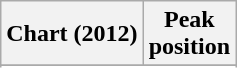<table class="wikitable sortable">
<tr>
<th scope="col">Chart (2012)</th>
<th scope="col">Peak<br>position</th>
</tr>
<tr>
</tr>
<tr>
</tr>
<tr>
</tr>
</table>
